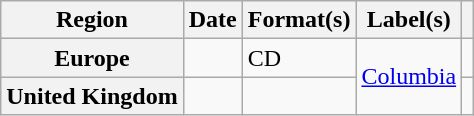<table class="wikitable plainrowheaders">
<tr>
<th scope="col">Region</th>
<th scope="col">Date</th>
<th scope="col">Format(s)</th>
<th scope="col">Label(s)</th>
<th scope="col"></th>
</tr>
<tr>
<th scope="row">Europe</th>
<td></td>
<td>CD</td>
<td rowspan="2"><a href='#'>Columbia</a></td>
<td></td>
</tr>
<tr>
<th scope="row">United Kingdom</th>
<td></td>
<td></td>
<td></td>
</tr>
</table>
